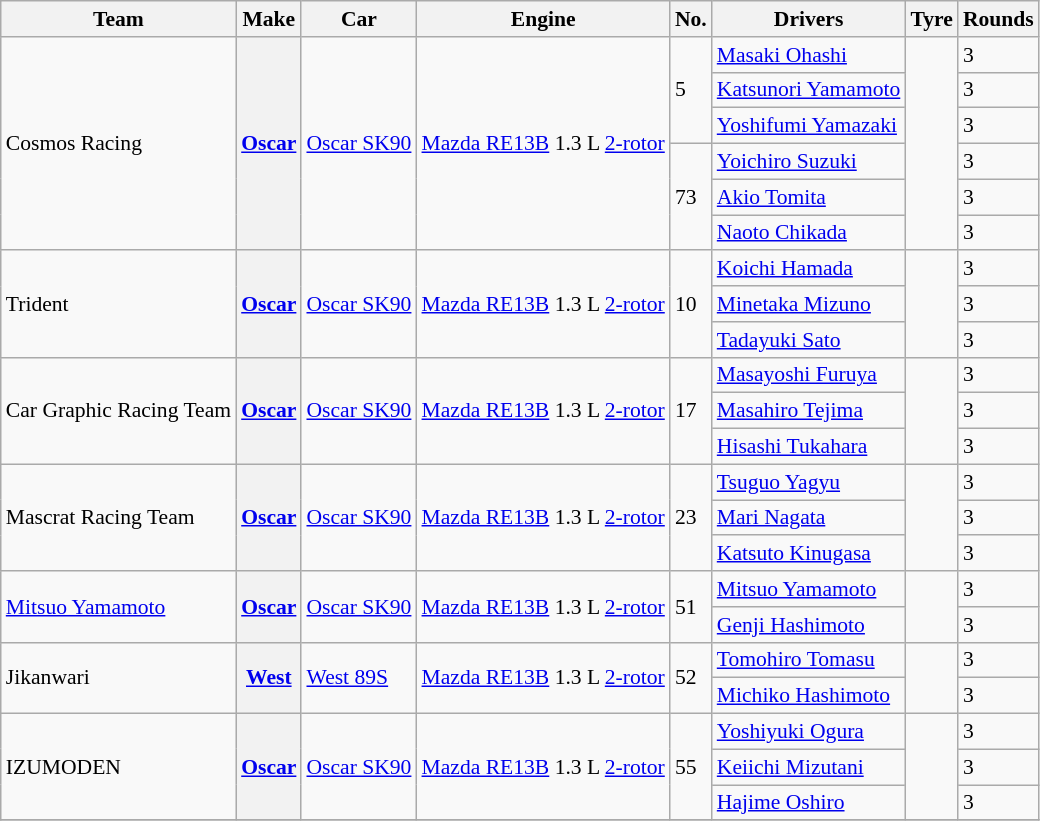<table class="wikitable" style="font-size: 90%;">
<tr>
<th>Team</th>
<th>Make</th>
<th>Car</th>
<th>Engine</th>
<th>No.</th>
<th>Drivers</th>
<th>Tyre</th>
<th>Rounds</th>
</tr>
<tr>
<td rowspan=6>Cosmos Racing</td>
<th rowspan=6><a href='#'>Oscar</a></th>
<td rowspan=6><a href='#'>Oscar SK90</a></td>
<td rowspan=6><a href='#'>Mazda RE13B</a> 1.3 L <a href='#'>2-rotor</a></td>
<td rowspan=3>5</td>
<td> <a href='#'>Masaki Ohashi</a></td>
<td rowspan=6></td>
<td>3</td>
</tr>
<tr>
<td> <a href='#'>Katsunori Yamamoto</a></td>
<td>3</td>
</tr>
<tr>
<td> <a href='#'>Yoshifumi Yamazaki</a></td>
<td>3</td>
</tr>
<tr>
<td rowspan=3>73</td>
<td> <a href='#'>Yoichiro Suzuki</a></td>
<td>3</td>
</tr>
<tr>
<td> <a href='#'>Akio Tomita</a></td>
<td>3</td>
</tr>
<tr>
<td> <a href='#'>Naoto Chikada</a></td>
<td>3</td>
</tr>
<tr>
<td rowspan=3>Trident</td>
<th rowspan=3><a href='#'>Oscar</a></th>
<td rowspan=3><a href='#'>Oscar SK90</a></td>
<td rowspan=3><a href='#'>Mazda RE13B</a> 1.3 L <a href='#'>2-rotor</a></td>
<td rowspan=3>10</td>
<td> <a href='#'>Koichi Hamada</a></td>
<td rowspan=3></td>
<td>3</td>
</tr>
<tr>
<td> <a href='#'>Minetaka Mizuno</a></td>
<td>3</td>
</tr>
<tr>
<td> <a href='#'>Tadayuki Sato</a></td>
<td>3</td>
</tr>
<tr>
<td rowspan=3>Car Graphic Racing Team</td>
<th rowspan=3><a href='#'>Oscar</a></th>
<td rowspan=3><a href='#'>Oscar SK90</a></td>
<td rowspan=3><a href='#'>Mazda RE13B</a> 1.3 L <a href='#'>2-rotor</a></td>
<td rowspan=3>17</td>
<td> <a href='#'>Masayoshi Furuya</a></td>
<td rowspan=3></td>
<td>3</td>
</tr>
<tr>
<td> <a href='#'>Masahiro Tejima</a></td>
<td>3</td>
</tr>
<tr>
<td> <a href='#'>Hisashi Tukahara</a></td>
<td>3</td>
</tr>
<tr>
<td rowspan=3>Mascrat Racing Team</td>
<th rowspan=3><a href='#'>Oscar</a></th>
<td rowspan=3><a href='#'>Oscar SK90</a></td>
<td rowspan=3><a href='#'>Mazda RE13B</a> 1.3 L <a href='#'>2-rotor</a></td>
<td rowspan=3>23</td>
<td> <a href='#'>Tsuguo Yagyu</a></td>
<td rowspan=3></td>
<td>3</td>
</tr>
<tr>
<td> <a href='#'>Mari Nagata</a></td>
<td>3</td>
</tr>
<tr>
<td> <a href='#'>Katsuto Kinugasa</a></td>
<td>3</td>
</tr>
<tr>
<td rowspan=2><a href='#'>Mitsuo Yamamoto</a></td>
<th rowspan=2><a href='#'>Oscar</a></th>
<td rowspan=2><a href='#'>Oscar SK90</a></td>
<td rowspan=2><a href='#'>Mazda RE13B</a> 1.3 L <a href='#'>2-rotor</a></td>
<td rowspan=2>51</td>
<td> <a href='#'>Mitsuo Yamamoto</a></td>
<td rowspan=2></td>
<td>3</td>
</tr>
<tr>
<td> <a href='#'>Genji Hashimoto</a></td>
<td>3</td>
</tr>
<tr>
<td rowspan=2>Jikanwari</td>
<th rowspan=2><a href='#'>West</a></th>
<td rowspan=2><a href='#'>West 89S</a></td>
<td rowspan=2><a href='#'>Mazda RE13B</a> 1.3 L <a href='#'>2-rotor</a></td>
<td rowspan=2>52</td>
<td> <a href='#'>Tomohiro Tomasu</a></td>
<td rowspan=2></td>
<td>3</td>
</tr>
<tr>
<td> <a href='#'>Michiko Hashimoto</a></td>
<td>3</td>
</tr>
<tr>
<td rowspan=3>IZUMODEN</td>
<th rowspan=3><a href='#'>Oscar</a></th>
<td rowspan=3><a href='#'>Oscar SK90</a></td>
<td rowspan=3><a href='#'>Mazda RE13B</a> 1.3 L <a href='#'>2-rotor</a></td>
<td rowspan=3>55</td>
<td> <a href='#'>Yoshiyuki Ogura</a></td>
<td rowspan=3></td>
<td>3</td>
</tr>
<tr>
<td> <a href='#'>Keiichi Mizutani</a></td>
<td>3</td>
</tr>
<tr>
<td> <a href='#'>Hajime Oshiro</a></td>
<td>3</td>
</tr>
<tr>
</tr>
</table>
